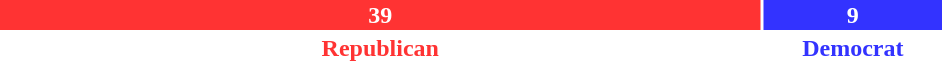<table style="width:50%">
<tr>
<td scope="row" colspan="3" style="text-align:center"></td>
</tr>
<tr>
<td scope="row" style="background:#F33; width:81%; text-align:center; color:white"><strong>39</strong></td>
<td style="background:#33F; width:19%; text-align:center; color:white"><strong>9</strong></td>
</tr>
<tr>
<td scope="row" style="text-align:center; color:#F33"><strong>Republican</strong></td>
<td style="text-align:center; color:#33F"><strong>Democrat</strong></td>
</tr>
</table>
